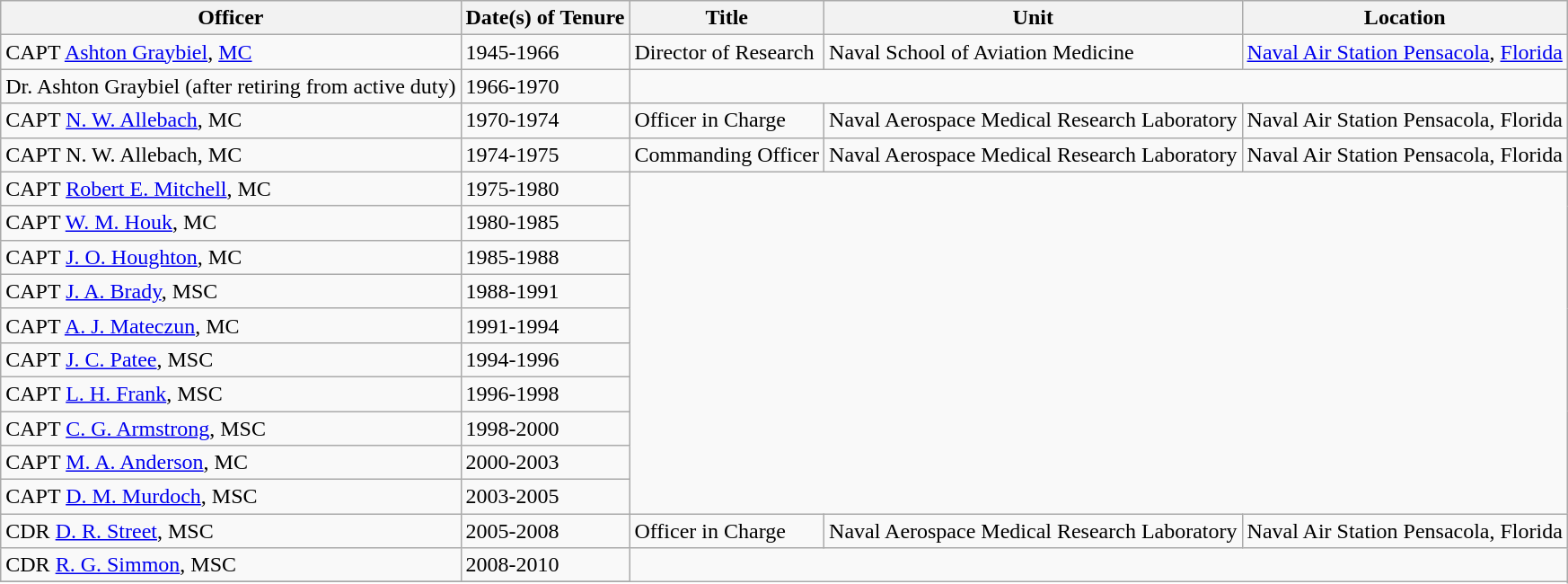<table class="wikitable">
<tr>
<th>Officer</th>
<th>Date(s) of Tenure</th>
<th>Title</th>
<th>Unit</th>
<th>Location</th>
</tr>
<tr>
<td>CAPT <a href='#'>Ashton Graybiel</a>, <a href='#'>MC</a></td>
<td>1945-1966</td>
<td>Director of Research</td>
<td>Naval School of Aviation Medicine</td>
<td><a href='#'>Naval Air Station Pensacola</a>, <a href='#'>Florida</a></td>
</tr>
<tr>
<td>Dr. Ashton Graybiel (after retiring from active duty)</td>
<td>1966-1970</td>
</tr>
<tr>
<td>CAPT <a href='#'>N. W. Allebach</a>, MC</td>
<td>1970-1974</td>
<td>Officer in Charge</td>
<td>Naval Aerospace Medical Research Laboratory</td>
<td>Naval Air Station Pensacola, Florida</td>
</tr>
<tr>
<td>CAPT N. W. Allebach, MC</td>
<td>1974-1975</td>
<td>Commanding Officer</td>
<td>Naval Aerospace Medical Research Laboratory</td>
<td>Naval Air Station Pensacola, Florida</td>
</tr>
<tr>
<td>CAPT <a href='#'>Robert E. Mitchell</a>, MC</td>
<td>1975-1980</td>
</tr>
<tr>
<td>CAPT <a href='#'>W. M. Houk</a>, MC</td>
<td>1980-1985</td>
</tr>
<tr>
<td>CAPT <a href='#'>J. O. Houghton</a>, MC</td>
<td>1985-1988</td>
</tr>
<tr>
<td>CAPT <a href='#'>J. A. Brady</a>, MSC</td>
<td>1988-1991</td>
</tr>
<tr>
<td>CAPT <a href='#'>A. J. Mateczun</a>, MC</td>
<td>1991-1994</td>
</tr>
<tr>
<td>CAPT <a href='#'>J. C. Patee</a>, MSC</td>
<td>1994-1996</td>
</tr>
<tr>
<td>CAPT <a href='#'>L. H. Frank</a>, MSC</td>
<td>1996-1998</td>
</tr>
<tr>
<td>CAPT <a href='#'>C. G. Armstrong</a>, MSC</td>
<td>1998-2000</td>
</tr>
<tr>
<td>CAPT <a href='#'>M. A. Anderson</a>, MC</td>
<td>2000-2003</td>
</tr>
<tr>
<td>CAPT <a href='#'>D. M. Murdoch</a>, MSC</td>
<td>2003-2005</td>
</tr>
<tr>
<td>CDR <a href='#'>D. R. Street</a>, MSC</td>
<td>2005-2008</td>
<td>Officer in Charge</td>
<td>Naval Aerospace Medical Research Laboratory</td>
<td>Naval Air Station Pensacola, Florida</td>
</tr>
<tr>
<td>CDR <a href='#'>R. G. Simmon</a>, MSC</td>
<td>2008-2010</td>
</tr>
<tr>
</tr>
</table>
